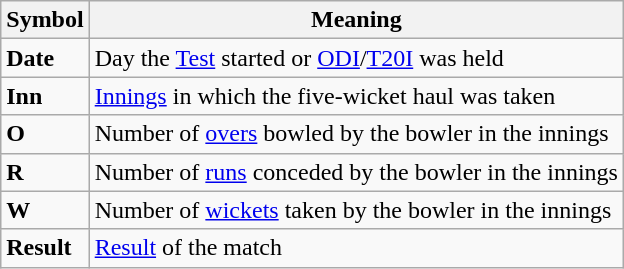<table class="wikitable">
<tr>
<th>Symbol</th>
<th>Meaning</th>
</tr>
<tr>
<td><strong>Date</strong></td>
<td>Day the <a href='#'>Test</a> started or <a href='#'>ODI</a>/<a href='#'>T20I</a> was held</td>
</tr>
<tr>
<td><strong>Inn</strong></td>
<td><a href='#'>Innings</a> in which the five-wicket haul was taken</td>
</tr>
<tr>
<td><strong>O</strong></td>
<td>Number of <a href='#'>overs</a> bowled by the bowler in the innings</td>
</tr>
<tr>
<td><strong>R</strong></td>
<td>Number of <a href='#'>runs</a> conceded by the bowler in the innings</td>
</tr>
<tr>
<td><strong>W</strong></td>
<td>Number of <a href='#'>wickets</a> taken by the bowler in the innings</td>
</tr>
<tr>
<td><strong>Result</strong></td>
<td><a href='#'>Result</a> of the match</td>
</tr>
</table>
